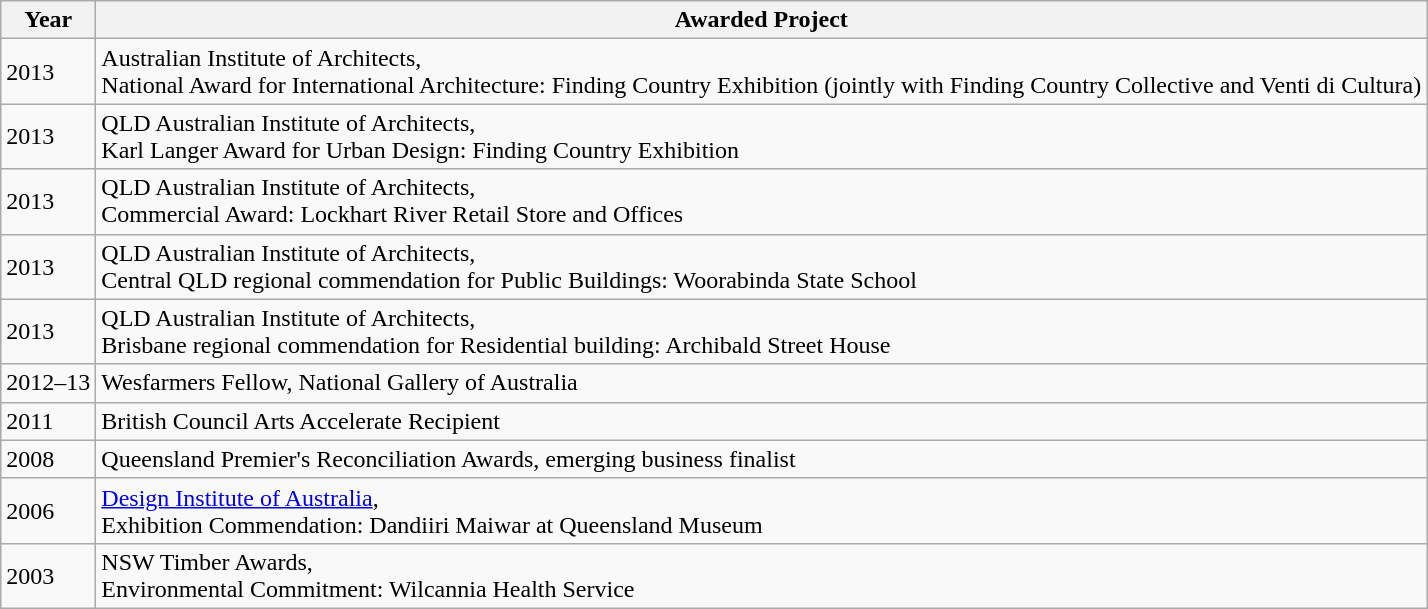<table class="wikitable">
<tr>
<th>Year</th>
<th>Awarded Project</th>
</tr>
<tr>
<td>2013</td>
<td>Australian Institute of Architects,<br>National Award for International Architecture: Finding Country Exhibition (jointly with Finding Country Collective and Venti di Cultura)</td>
</tr>
<tr>
<td>2013</td>
<td>QLD Australian Institute of Architects,<br>Karl Langer Award for Urban Design: Finding Country Exhibition</td>
</tr>
<tr>
<td>2013</td>
<td>QLD Australian Institute of Architects,<br>Commercial Award: Lockhart River Retail Store and Offices</td>
</tr>
<tr>
<td>2013</td>
<td>QLD Australian Institute of Architects,<br>Central QLD regional commendation for Public Buildings: Woorabinda State School</td>
</tr>
<tr>
<td>2013</td>
<td>QLD Australian Institute of Architects,<br>Brisbane regional commendation for Residential building: Archibald Street House</td>
</tr>
<tr>
<td>2012–13</td>
<td>Wesfarmers Fellow, National Gallery of Australia</td>
</tr>
<tr>
<td>2011</td>
<td>British Council Arts Accelerate Recipient</td>
</tr>
<tr>
<td>2008</td>
<td>Queensland Premier's Reconciliation Awards, emerging business finalist</td>
</tr>
<tr>
<td>2006</td>
<td><a href='#'>Design Institute of Australia</a>,<br>Exhibition Commendation: Dandiiri Maiwar at Queensland Museum</td>
</tr>
<tr>
<td>2003</td>
<td>NSW Timber Awards,<br>Environmental Commitment: Wilcannia Health Service</td>
</tr>
</table>
